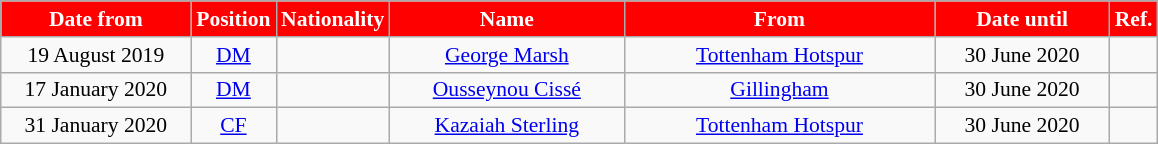<table class="wikitable"  style="text-align:center; font-size:90%; ">
<tr>
<th style="background:red; color:white; width:120px;">Date from</th>
<th style="background:red; color:white; width:50px;">Position</th>
<th style="background:red; color:white; width:50px;">Nationality</th>
<th style="background:red; color:white; width:150px;">Name</th>
<th style="background:red; color:white; width:200px;">From</th>
<th style="background:red; color:white; width:110px;">Date until</th>
<th style="background:red; color:white; width:25px;">Ref.</th>
</tr>
<tr>
<td>19 August 2019</td>
<td><a href='#'>DM</a></td>
<td></td>
<td><a href='#'>George Marsh</a></td>
<td> <a href='#'>Tottenham Hotspur</a></td>
<td>30 June 2020</td>
<td></td>
</tr>
<tr>
<td>17 January 2020</td>
<td><a href='#'>DM</a></td>
<td></td>
<td><a href='#'>Ousseynou Cissé</a></td>
<td> <a href='#'>Gillingham</a></td>
<td>30 June 2020</td>
<td></td>
</tr>
<tr>
<td>31 January 2020</td>
<td><a href='#'>CF</a></td>
<td></td>
<td><a href='#'>Kazaiah Sterling</a></td>
<td> <a href='#'>Tottenham Hotspur</a></td>
<td>30 June 2020</td>
<td></td>
</tr>
</table>
